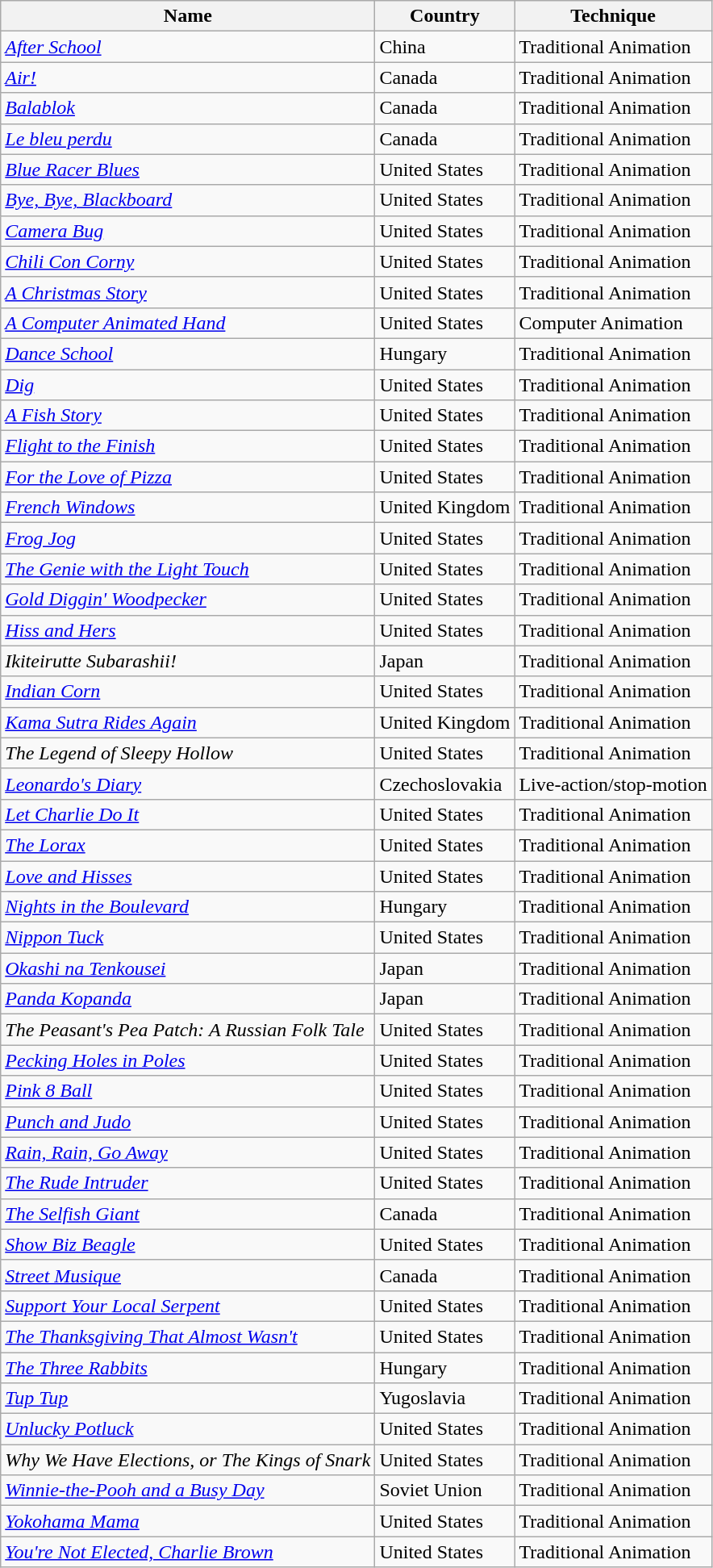<table class="wikitable sortable">
<tr>
<th>Name</th>
<th>Country</th>
<th>Technique</th>
</tr>
<tr>
<td><em><a href='#'>After School</a></em></td>
<td>China</td>
<td>Traditional Animation</td>
</tr>
<tr>
<td><em><a href='#'>Air!</a></em></td>
<td>Canada</td>
<td>Traditional Animation</td>
</tr>
<tr>
<td><em><a href='#'>Balablok</a></em></td>
<td>Canada</td>
<td>Traditional Animation</td>
</tr>
<tr>
<td><em><a href='#'>Le bleu perdu</a></em></td>
<td>Canada</td>
<td>Traditional Animation</td>
</tr>
<tr>
<td><em><a href='#'>Blue Racer Blues</a></em></td>
<td>United States</td>
<td>Traditional Animation</td>
</tr>
<tr>
<td><em><a href='#'>Bye, Bye, Blackboard</a></em></td>
<td>United States</td>
<td>Traditional Animation</td>
</tr>
<tr>
<td><em><a href='#'>Camera Bug</a></em></td>
<td>United States</td>
<td>Traditional Animation</td>
</tr>
<tr>
<td><em><a href='#'>Chili Con Corny</a></em></td>
<td>United States</td>
<td>Traditional Animation</td>
</tr>
<tr>
<td><em><a href='#'>A Christmas Story</a></em></td>
<td>United States</td>
<td>Traditional Animation</td>
</tr>
<tr>
<td><em><a href='#'>A Computer Animated Hand</a></em></td>
<td>United States</td>
<td>Computer Animation</td>
</tr>
<tr>
<td><em><a href='#'>Dance School</a></em></td>
<td>Hungary</td>
<td>Traditional Animation</td>
</tr>
<tr>
<td><em><a href='#'>Dig</a></em></td>
<td>United States</td>
<td>Traditional Animation</td>
</tr>
<tr>
<td><em><a href='#'>A Fish Story</a></em></td>
<td>United States</td>
<td>Traditional Animation</td>
</tr>
<tr>
<td><em><a href='#'>Flight to the Finish</a></em></td>
<td>United States</td>
<td>Traditional Animation</td>
</tr>
<tr>
<td><em><a href='#'>For the Love of Pizza</a></em></td>
<td>United States</td>
<td>Traditional Animation</td>
</tr>
<tr>
<td><em><a href='#'>French Windows</a></em></td>
<td>United Kingdom</td>
<td>Traditional Animation</td>
</tr>
<tr>
<td><em><a href='#'>Frog Jog</a></em></td>
<td>United States</td>
<td>Traditional Animation</td>
</tr>
<tr>
<td><em><a href='#'>The Genie with the Light Touch</a></em></td>
<td>United States</td>
<td>Traditional Animation</td>
</tr>
<tr>
<td><em><a href='#'>Gold Diggin' Woodpecker</a></em></td>
<td>United States</td>
<td>Traditional Animation</td>
</tr>
<tr>
<td><em><a href='#'>Hiss and Hers</a></em></td>
<td>United States</td>
<td>Traditional Animation</td>
</tr>
<tr>
<td><em>Ikiteirutte Subarashii!</em></td>
<td>Japan</td>
<td>Traditional Animation</td>
</tr>
<tr>
<td><em><a href='#'>Indian Corn</a></em></td>
<td>United States</td>
<td>Traditional Animation</td>
</tr>
<tr>
<td><em><a href='#'>Kama Sutra Rides Again</a></em></td>
<td>United Kingdom</td>
<td>Traditional Animation</td>
</tr>
<tr>
<td><em>The Legend of Sleepy Hollow</em></td>
<td>United States</td>
<td>Traditional Animation</td>
</tr>
<tr>
<td><em><a href='#'>Leonardo's Diary</a></em></td>
<td>Czechoslovakia</td>
<td>Live-action/stop-motion</td>
</tr>
<tr>
<td><em><a href='#'>Let Charlie Do It</a></em></td>
<td>United States</td>
<td>Traditional Animation</td>
</tr>
<tr>
<td><em><a href='#'>The Lorax</a></em></td>
<td>United States</td>
<td>Traditional Animation</td>
</tr>
<tr>
<td><em><a href='#'>Love and Hisses</a></em></td>
<td>United States</td>
<td>Traditional Animation</td>
</tr>
<tr>
<td><em><a href='#'>Nights in the Boulevard</a></em></td>
<td>Hungary</td>
<td>Traditional Animation</td>
</tr>
<tr>
<td><em><a href='#'>Nippon Tuck</a></em></td>
<td>United States</td>
<td>Traditional Animation</td>
</tr>
<tr>
<td><em><a href='#'>Okashi na Tenkousei</a></em></td>
<td>Japan</td>
<td>Traditional Animation</td>
</tr>
<tr>
<td><em><a href='#'>Panda Kopanda</a></em></td>
<td>Japan</td>
<td>Traditional Animation</td>
</tr>
<tr>
<td><em>The Peasant's Pea Patch: A Russian Folk Tale</em></td>
<td>United States</td>
<td>Traditional Animation</td>
</tr>
<tr>
<td><em><a href='#'>Pecking Holes in Poles</a></em></td>
<td>United States</td>
<td>Traditional Animation</td>
</tr>
<tr>
<td><em><a href='#'>Pink 8 Ball</a></em></td>
<td>United States</td>
<td>Traditional Animation</td>
</tr>
<tr>
<td><em><a href='#'>Punch and Judo</a></em></td>
<td>United States</td>
<td>Traditional Animation</td>
</tr>
<tr>
<td><em><a href='#'>Rain, Rain, Go Away</a></em></td>
<td>United States</td>
<td>Traditional Animation</td>
</tr>
<tr>
<td><em><a href='#'>The Rude Intruder</a></em></td>
<td>United States</td>
<td>Traditional Animation</td>
</tr>
<tr>
<td><em><a href='#'>The Selfish Giant</a></em></td>
<td>Canada</td>
<td>Traditional Animation</td>
</tr>
<tr>
<td><em><a href='#'>Show Biz Beagle</a></em></td>
<td>United States</td>
<td>Traditional Animation</td>
</tr>
<tr>
<td><em><a href='#'>Street Musique</a></em></td>
<td>Canada</td>
<td>Traditional Animation</td>
</tr>
<tr>
<td><em><a href='#'>Support Your Local Serpent</a></em></td>
<td>United States</td>
<td>Traditional Animation</td>
</tr>
<tr>
<td><em><a href='#'>The Thanksgiving That Almost Wasn't</a></em></td>
<td>United States</td>
<td>Traditional Animation</td>
</tr>
<tr>
<td><em><a href='#'>The Three Rabbits</a></em></td>
<td>Hungary</td>
<td>Traditional Animation</td>
</tr>
<tr>
<td><em><a href='#'>Tup Tup</a></em></td>
<td>Yugoslavia</td>
<td>Traditional Animation</td>
</tr>
<tr>
<td><em><a href='#'>Unlucky Potluck</a></em></td>
<td>United States</td>
<td>Traditional Animation</td>
</tr>
<tr>
<td><em>Why We Have Elections, or The Kings of Snark</em></td>
<td>United States</td>
<td>Traditional Animation</td>
</tr>
<tr>
<td><em><a href='#'>Winnie-the-Pooh and a Busy Day</a></em></td>
<td>Soviet Union</td>
<td>Traditional Animation</td>
</tr>
<tr>
<td><em><a href='#'>Yokohama Mama</a></em></td>
<td>United States</td>
<td>Traditional Animation</td>
</tr>
<tr>
<td><em><a href='#'>You're Not Elected, Charlie Brown</a></em></td>
<td>United States</td>
<td>Traditional Animation</td>
</tr>
</table>
